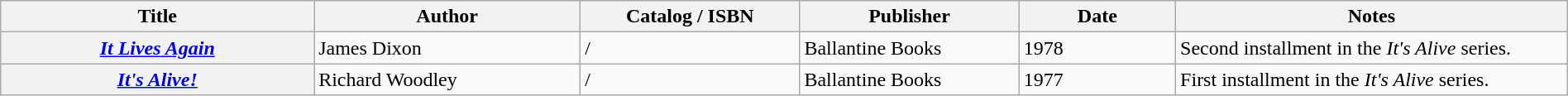<table class="wikitable sortable" style="width:100%;">
<tr>
<th width=20%>Title</th>
<th width=17%>Author</th>
<th width=14%>Catalog / ISBN</th>
<th width=14%>Publisher</th>
<th width=10%>Date</th>
<th width=25%>Notes</th>
</tr>
<tr>
<th><em><a href='#'>It Lives Again</a></em></th>
<td>James Dixon</td>
<td>/</td>
<td>Ballantine Books</td>
<td>1978</td>
<td>Second installment in the <em>It's Alive</em> series.</td>
</tr>
<tr>
<th><em><a href='#'>It's Alive!</a></em></th>
<td>Richard Woodley</td>
<td> /</td>
<td>Ballantine Books</td>
<td>1977</td>
<td>First installment in the <em>It's Alive</em> series.</td>
</tr>
</table>
